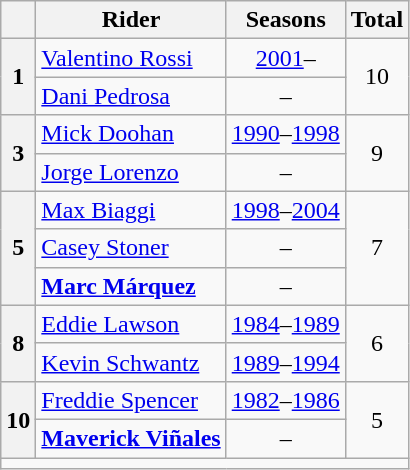<table class="wikitable" style="text-align:center">
<tr>
<th></th>
<th>Rider</th>
<th>Seasons</th>
<th>Total</th>
</tr>
<tr>
<th rowspan=2>1</th>
<td align=left> <a href='#'>Valentino Rossi</a></td>
<td><a href='#'>2001</a>–</td>
<td rowspan=2>10</td>
</tr>
<tr>
<td align=left> <a href='#'>Dani Pedrosa</a></td>
<td>–</td>
</tr>
<tr>
<th rowspan=2>3</th>
<td align=left> <a href='#'>Mick Doohan</a></td>
<td><a href='#'>1990</a>–<a href='#'>1998</a></td>
<td rowspan=2>9</td>
</tr>
<tr>
<td align=left> <a href='#'>Jorge Lorenzo</a></td>
<td>–</td>
</tr>
<tr>
<th rowspan=3>5</th>
<td align=left> <a href='#'>Max Biaggi</a></td>
<td><a href='#'>1998</a>–<a href='#'>2004</a></td>
<td rowspan=3>7</td>
</tr>
<tr>
<td align=left> <a href='#'>Casey Stoner</a></td>
<td>–</td>
</tr>
<tr>
<td align=left> <strong><a href='#'>Marc Márquez</a></strong></td>
<td>–</td>
</tr>
<tr>
<th rowspan=2>8</th>
<td align=left> <a href='#'>Eddie Lawson</a></td>
<td><a href='#'>1984</a>–<a href='#'>1989</a></td>
<td rowspan=2>6</td>
</tr>
<tr>
<td align=left> <a href='#'>Kevin Schwantz</a></td>
<td><a href='#'>1989</a>–<a href='#'>1994</a></td>
</tr>
<tr>
<th rowspan=2>10</th>
<td align=left> <a href='#'>Freddie Spencer</a></td>
<td><a href='#'>1982</a>–<a href='#'>1986</a></td>
<td rowspan=2>5</td>
</tr>
<tr>
<td align=left> <strong><a href='#'>Maverick Viñales</a></strong></td>
<td>–</td>
</tr>
<tr>
<td colspan=4></td>
</tr>
</table>
